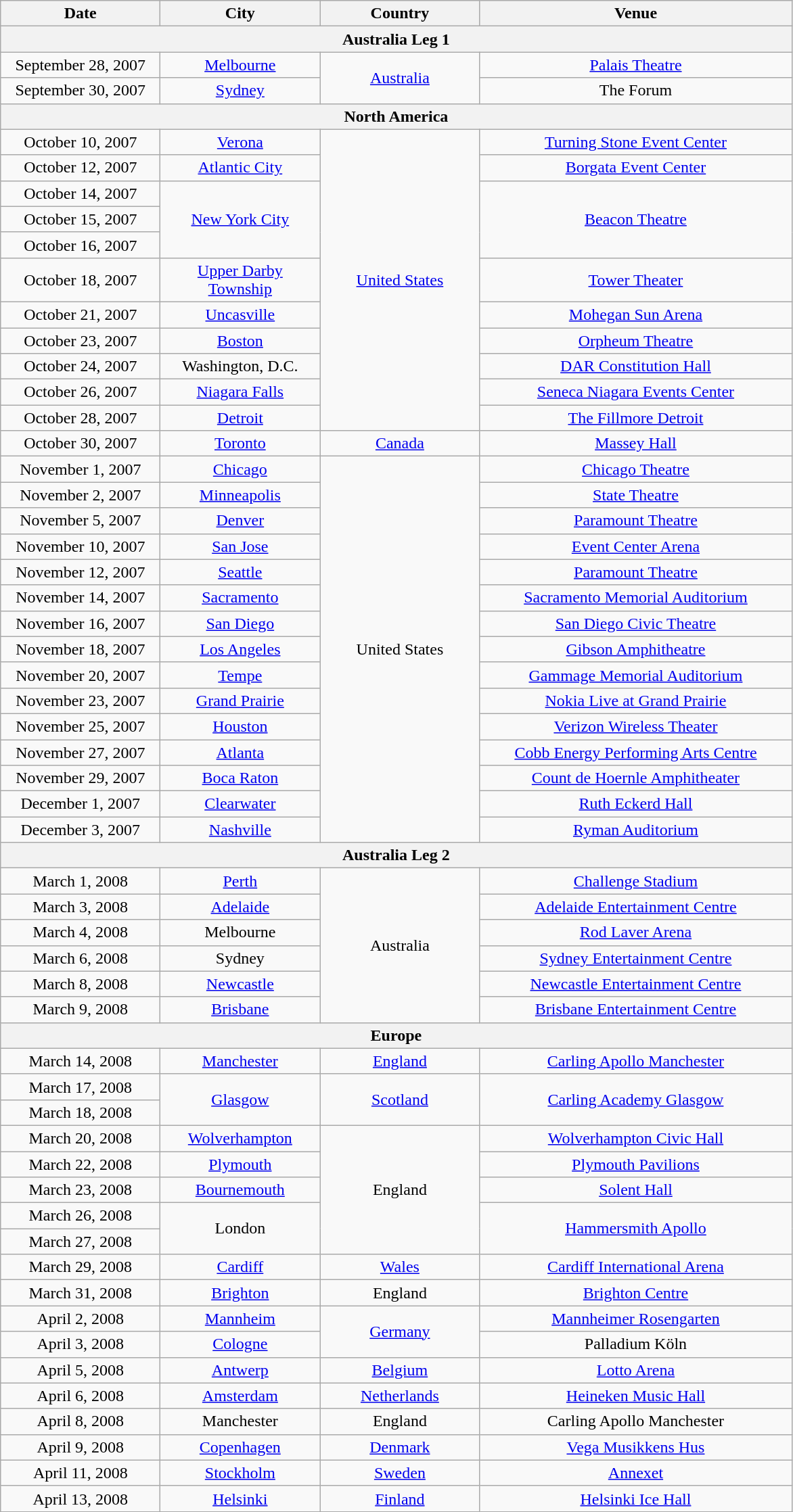<table class="wikitable" style="text-align:center;">
<tr>
<th style="width:150px;">Date</th>
<th style="width:150px;">City</th>
<th style="width:150px;">Country</th>
<th style="width:300px;">Venue</th>
</tr>
<tr>
<th colspan="4">Australia Leg 1</th>
</tr>
<tr>
<td>September 28, 2007</td>
<td><a href='#'>Melbourne</a></td>
<td rowspan="2"><a href='#'>Australia</a></td>
<td><a href='#'>Palais Theatre</a></td>
</tr>
<tr>
<td>September 30, 2007</td>
<td><a href='#'>Sydney</a></td>
<td>The Forum</td>
</tr>
<tr>
<th colspan="4">North America</th>
</tr>
<tr>
<td>October 10, 2007</td>
<td><a href='#'>Verona</a></td>
<td rowspan="11"><a href='#'>United States</a></td>
<td><a href='#'>Turning Stone Event Center</a></td>
</tr>
<tr>
<td>October 12, 2007</td>
<td><a href='#'>Atlantic City</a></td>
<td><a href='#'>Borgata Event Center</a></td>
</tr>
<tr>
<td>October 14, 2007</td>
<td rowspan="3"><a href='#'>New York City</a></td>
<td rowspan="3"><a href='#'>Beacon Theatre</a></td>
</tr>
<tr>
<td>October 15, 2007</td>
</tr>
<tr>
<td>October 16, 2007</td>
</tr>
<tr>
<td>October 18, 2007</td>
<td><a href='#'>Upper Darby Township</a></td>
<td><a href='#'>Tower Theater</a></td>
</tr>
<tr>
<td>October 21, 2007</td>
<td><a href='#'>Uncasville</a></td>
<td><a href='#'>Mohegan Sun Arena</a></td>
</tr>
<tr>
<td>October 23, 2007</td>
<td><a href='#'>Boston</a></td>
<td><a href='#'>Orpheum Theatre</a></td>
</tr>
<tr>
<td>October 24, 2007</td>
<td>Washington, D.C.</td>
<td><a href='#'>DAR Constitution Hall</a></td>
</tr>
<tr>
<td>October 26, 2007</td>
<td><a href='#'>Niagara Falls</a></td>
<td><a href='#'>Seneca Niagara Events Center</a></td>
</tr>
<tr>
<td>October 28, 2007</td>
<td><a href='#'>Detroit</a></td>
<td><a href='#'>The Fillmore Detroit</a></td>
</tr>
<tr>
<td>October 30, 2007</td>
<td><a href='#'>Toronto</a></td>
<td><a href='#'>Canada</a></td>
<td><a href='#'>Massey Hall</a></td>
</tr>
<tr>
<td>November 1, 2007</td>
<td><a href='#'>Chicago</a></td>
<td rowspan="15">United States</td>
<td><a href='#'>Chicago Theatre</a></td>
</tr>
<tr>
<td>November 2, 2007</td>
<td><a href='#'>Minneapolis</a></td>
<td><a href='#'>State Theatre</a></td>
</tr>
<tr>
<td>November 5, 2007</td>
<td><a href='#'>Denver</a></td>
<td><a href='#'>Paramount Theatre</a></td>
</tr>
<tr>
<td>November 10, 2007</td>
<td><a href='#'>San Jose</a></td>
<td><a href='#'>Event Center Arena</a></td>
</tr>
<tr>
<td>November 12, 2007</td>
<td><a href='#'>Seattle</a></td>
<td><a href='#'>Paramount Theatre</a></td>
</tr>
<tr>
<td>November 14, 2007</td>
<td><a href='#'>Sacramento</a></td>
<td><a href='#'>Sacramento Memorial Auditorium</a></td>
</tr>
<tr>
<td>November 16, 2007</td>
<td><a href='#'>San Diego</a></td>
<td><a href='#'>San Diego Civic Theatre</a></td>
</tr>
<tr>
<td>November 18, 2007</td>
<td><a href='#'>Los Angeles</a></td>
<td><a href='#'>Gibson Amphitheatre</a></td>
</tr>
<tr>
<td>November 20, 2007</td>
<td><a href='#'>Tempe</a></td>
<td><a href='#'>Gammage Memorial Auditorium</a></td>
</tr>
<tr>
<td>November 23, 2007</td>
<td><a href='#'>Grand Prairie</a></td>
<td><a href='#'>Nokia Live at Grand Prairie</a></td>
</tr>
<tr>
<td>November 25, 2007</td>
<td><a href='#'>Houston</a></td>
<td><a href='#'>Verizon Wireless Theater</a></td>
</tr>
<tr>
<td>November 27, 2007</td>
<td><a href='#'>Atlanta</a></td>
<td><a href='#'>Cobb Energy Performing Arts Centre</a></td>
</tr>
<tr>
<td>November 29, 2007</td>
<td><a href='#'>Boca Raton</a></td>
<td><a href='#'>Count de Hoernle Amphitheater</a></td>
</tr>
<tr>
<td>December 1, 2007</td>
<td><a href='#'>Clearwater</a></td>
<td><a href='#'>Ruth Eckerd Hall</a></td>
</tr>
<tr>
<td>December 3, 2007</td>
<td><a href='#'>Nashville</a></td>
<td><a href='#'>Ryman Auditorium</a></td>
</tr>
<tr>
<th colspan="4">Australia Leg 2</th>
</tr>
<tr>
<td>March 1, 2008</td>
<td><a href='#'>Perth</a></td>
<td rowspan="6">Australia</td>
<td><a href='#'>Challenge Stadium</a></td>
</tr>
<tr>
<td>March 3, 2008</td>
<td><a href='#'>Adelaide</a></td>
<td><a href='#'>Adelaide Entertainment Centre</a></td>
</tr>
<tr>
<td>March 4, 2008</td>
<td>Melbourne</td>
<td><a href='#'>Rod Laver Arena</a></td>
</tr>
<tr>
<td>March 6, 2008</td>
<td>Sydney</td>
<td><a href='#'>Sydney Entertainment Centre</a></td>
</tr>
<tr>
<td>March 8, 2008</td>
<td><a href='#'>Newcastle</a></td>
<td><a href='#'>Newcastle Entertainment Centre</a></td>
</tr>
<tr>
<td>March 9, 2008</td>
<td><a href='#'>Brisbane</a></td>
<td><a href='#'>Brisbane Entertainment Centre</a></td>
</tr>
<tr>
<th colspan="4">Europe</th>
</tr>
<tr>
<td>March 14, 2008</td>
<td><a href='#'>Manchester</a></td>
<td><a href='#'>England</a></td>
<td><a href='#'>Carling Apollo Manchester</a></td>
</tr>
<tr>
<td>March 17, 2008</td>
<td rowspan="2"><a href='#'>Glasgow</a></td>
<td rowspan="2"><a href='#'>Scotland</a></td>
<td rowspan="2"><a href='#'>Carling Academy Glasgow</a></td>
</tr>
<tr>
<td>March 18, 2008</td>
</tr>
<tr>
<td>March 20, 2008</td>
<td><a href='#'>Wolverhampton</a></td>
<td rowspan="5">England</td>
<td><a href='#'>Wolverhampton Civic Hall</a></td>
</tr>
<tr>
<td>March 22, 2008</td>
<td><a href='#'>Plymouth</a></td>
<td><a href='#'>Plymouth Pavilions</a></td>
</tr>
<tr>
<td>March 23, 2008</td>
<td><a href='#'>Bournemouth</a></td>
<td><a href='#'>Solent Hall</a></td>
</tr>
<tr>
<td>March 26, 2008</td>
<td rowspan="2">London</td>
<td rowspan="2"><a href='#'>Hammersmith Apollo</a></td>
</tr>
<tr>
<td>March 27, 2008</td>
</tr>
<tr>
<td>March 29, 2008</td>
<td><a href='#'>Cardiff</a></td>
<td><a href='#'>Wales</a></td>
<td><a href='#'>Cardiff International Arena</a></td>
</tr>
<tr>
<td>March 31, 2008</td>
<td><a href='#'>Brighton</a></td>
<td>England</td>
<td><a href='#'>Brighton Centre</a></td>
</tr>
<tr>
<td>April 2, 2008</td>
<td><a href='#'>Mannheim</a></td>
<td rowspan="2"><a href='#'>Germany</a></td>
<td><a href='#'>Mannheimer Rosengarten</a></td>
</tr>
<tr>
<td>April 3, 2008</td>
<td><a href='#'>Cologne</a></td>
<td>Palladium Köln</td>
</tr>
<tr>
<td>April 5, 2008</td>
<td><a href='#'>Antwerp</a></td>
<td><a href='#'>Belgium</a></td>
<td><a href='#'>Lotto Arena</a></td>
</tr>
<tr>
<td>April 6, 2008</td>
<td><a href='#'>Amsterdam</a></td>
<td><a href='#'>Netherlands</a></td>
<td><a href='#'>Heineken Music Hall</a></td>
</tr>
<tr>
<td>April 8, 2008</td>
<td>Manchester</td>
<td>England</td>
<td>Carling Apollo Manchester</td>
</tr>
<tr>
<td>April 9, 2008</td>
<td><a href='#'>Copenhagen</a></td>
<td><a href='#'>Denmark</a></td>
<td><a href='#'>Vega Musikkens Hus</a></td>
</tr>
<tr>
<td>April 11, 2008</td>
<td><a href='#'>Stockholm</a></td>
<td><a href='#'>Sweden</a></td>
<td><a href='#'>Annexet</a></td>
</tr>
<tr>
<td>April 13, 2008</td>
<td><a href='#'>Helsinki</a></td>
<td><a href='#'>Finland</a></td>
<td><a href='#'>Helsinki Ice Hall</a></td>
</tr>
</table>
